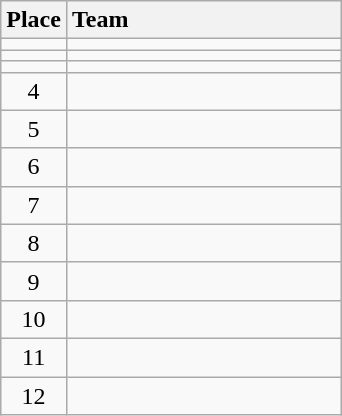<table class="wikitable" style="text-align:center; padding-bottom:0;">
<tr>
<th>Place</th>
<th style="width:11em; text-align:left;">Team</th>
</tr>
<tr>
<td></td>
<td align=left></td>
</tr>
<tr>
<td></td>
<td align=left></td>
</tr>
<tr>
<td></td>
<td align=left></td>
</tr>
<tr>
<td>4</td>
<td align=left></td>
</tr>
<tr>
<td>5</td>
<td align=left></td>
</tr>
<tr>
<td>6</td>
<td align=left></td>
</tr>
<tr>
<td>7</td>
<td align=left></td>
</tr>
<tr>
<td>8</td>
<td align=left></td>
</tr>
<tr>
<td>9</td>
<td align=left></td>
</tr>
<tr>
<td>10</td>
<td align=left></td>
</tr>
<tr>
<td>11</td>
<td align=left></td>
</tr>
<tr>
<td>12</td>
<td align=left></td>
</tr>
</table>
